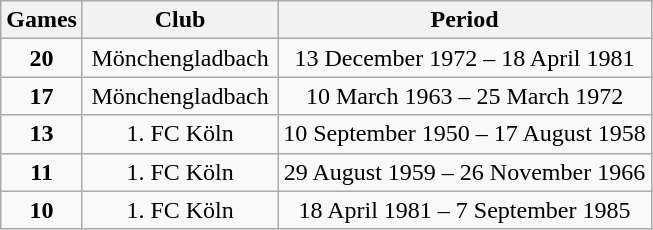<table class="wikitable sortable" style="text-align:center;">
<tr>
<th>Games</th>
<th style="width:30%;">Club</th>
<th>Period</th>
</tr>
<tr>
<td><strong>20</strong></td>
<td>Mönchengladbach</td>
<td>13 December 1972 – 18 April 1981</td>
</tr>
<tr>
<td><strong>17</strong></td>
<td>Mönchengladbach</td>
<td>10 March 1963 – 25 March 1972</td>
</tr>
<tr>
<td><strong>13</strong></td>
<td>1. FC Köln</td>
<td>10 September 1950 – 17 August 1958</td>
</tr>
<tr>
<td><strong>11</strong></td>
<td>1. FC Köln</td>
<td>29 August 1959 – 26 November 1966</td>
</tr>
<tr>
<td><strong>10</strong></td>
<td>1. FC Köln</td>
<td>18 April 1981 – 7 September 1985</td>
</tr>
</table>
